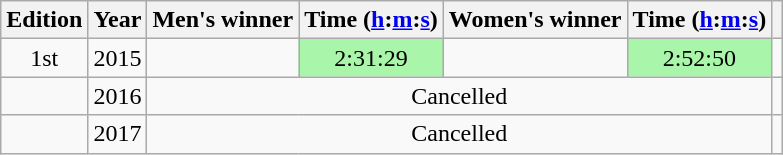<table class="wikitable sortable" style="text-align:center">
<tr>
<th class=unsortable>Edition</th>
<th>Year</th>
<th class=unsortable>Men's winner</th>
<th>Time (<a href='#'>h</a>:<a href='#'>m</a>:<a href='#'>s</a>)</th>
<th class=unsortable>Women's winner</th>
<th>Time (<a href='#'>h</a>:<a href='#'>m</a>:<a href='#'>s</a>)</th>
<th class=unsortable></th>
</tr>
<tr>
<td>1st</td>
<td>2015</td>
<td align=left></td>
<td bgcolor=#A9F5A9>2:31:29</td>
<td align=left></td>
<td bgcolor=#A9F5A9>2:52:50</td>
<td></td>
</tr>
<tr>
<td></td>
<td>2016</td>
<td colspan="4">Cancelled</td>
<td></td>
</tr>
<tr>
<td></td>
<td>2017</td>
<td colspan="4">Cancelled</td>
<td></td>
</tr>
</table>
